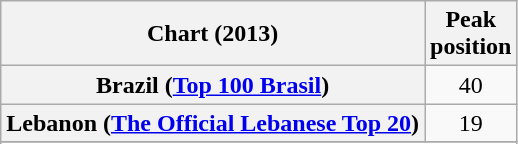<table class="wikitable sortable plainrowheaders">
<tr>
<th>Chart (2013)</th>
<th>Peak<br>position</th>
</tr>
<tr>
<th scope="row">Brazil (<a href='#'>Top 100 Brasil</a>)</th>
<td style="text-align:center;">40</td>
</tr>
<tr>
<th scope="row">Lebanon (<a href='#'>The Official Lebanese Top 20</a>)</th>
<td style="text-align:center;">19</td>
</tr>
<tr>
</tr>
<tr>
</tr>
<tr>
</tr>
<tr>
</tr>
</table>
